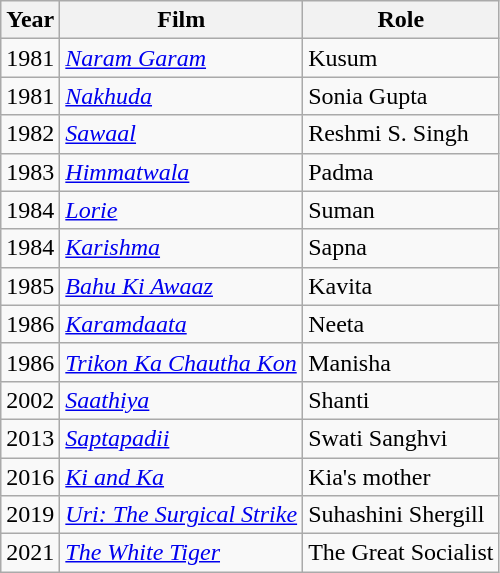<table class="wikitable">
<tr>
<th>Year</th>
<th>Film</th>
<th>Role</th>
</tr>
<tr>
<td>1981</td>
<td><em><a href='#'>Naram Garam</a></em></td>
<td>Kusum</td>
</tr>
<tr 1991>
<td>1981</td>
<td><em><a href='#'>Nakhuda</a></em></td>
<td>Sonia Gupta</td>
</tr>
<tr>
<td>1982</td>
<td><em><a href='#'>Sawaal</a></em></td>
<td>Reshmi S. Singh</td>
</tr>
<tr>
<td>1983</td>
<td><em><a href='#'>Himmatwala</a></em></td>
<td>Padma</td>
</tr>
<tr>
<td>1984</td>
<td><em><a href='#'>Lorie</a></em></td>
<td>Suman</td>
</tr>
<tr>
<td>1984</td>
<td><em><a href='#'>Karishma</a></em></td>
<td>Sapna</td>
</tr>
<tr>
<td>1985</td>
<td><em><a href='#'>Bahu Ki Awaaz</a></em></td>
<td>Kavita</td>
</tr>
<tr>
<td>1986</td>
<td><em><a href='#'>Karamdaata</a></em></td>
<td>Neeta</td>
</tr>
<tr>
<td>1986</td>
<td><em><a href='#'>Trikon Ka Chautha Kon</a></em></td>
<td>Manisha</td>
</tr>
<tr>
<td>2002</td>
<td><em><a href='#'>Saathiya</a></em></td>
<td>Shanti</td>
</tr>
<tr>
<td>2013</td>
<td><em><a href='#'>Saptapadii</a></em></td>
<td>Swati Sanghvi</td>
</tr>
<tr>
<td>2016</td>
<td><em><a href='#'>Ki and Ka</a></em></td>
<td>Kia's mother</td>
</tr>
<tr>
<td>2019</td>
<td><em><a href='#'>Uri: The Surgical Strike</a></em></td>
<td>Suhashini Shergill</td>
</tr>
<tr>
<td>2021</td>
<td><em><a href='#'>The White Tiger</a></em></td>
<td>The Great Socialist</td>
</tr>
</table>
